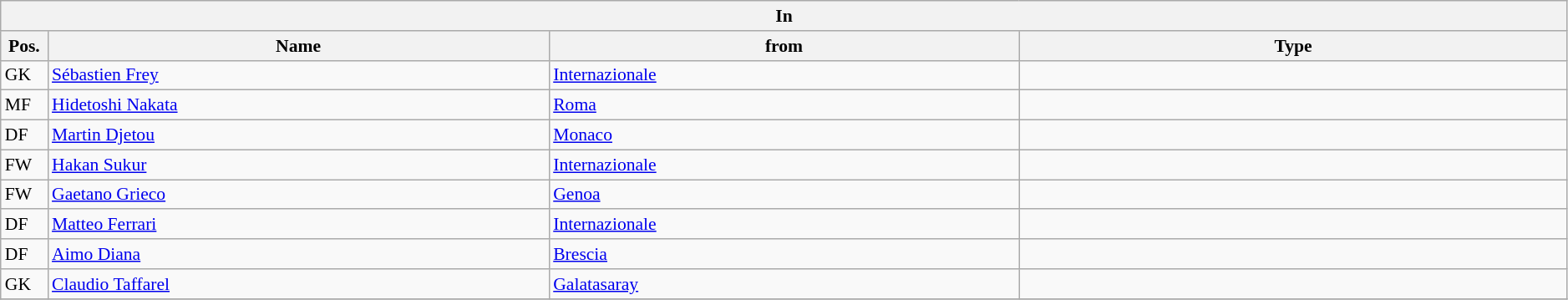<table class="wikitable" style="font-size:90%;width:99%;">
<tr>
<th colspan="4">In</th>
</tr>
<tr>
<th width=3%>Pos.</th>
<th width=32%>Name</th>
<th width=30%>from</th>
<th width=35%>Type</th>
</tr>
<tr>
<td>GK</td>
<td><a href='#'>Sébastien Frey</a></td>
<td><a href='#'>Internazionale</a></td>
<td></td>
</tr>
<tr>
<td>MF</td>
<td><a href='#'>Hidetoshi Nakata</a></td>
<td><a href='#'>Roma</a></td>
<td></td>
</tr>
<tr>
<td>DF</td>
<td><a href='#'>Martin Djetou</a></td>
<td><a href='#'>Monaco</a></td>
<td></td>
</tr>
<tr>
<td>FW</td>
<td><a href='#'>Hakan Sukur</a></td>
<td><a href='#'>Internazionale</a></td>
<td></td>
</tr>
<tr>
<td>FW</td>
<td><a href='#'>Gaetano Grieco</a></td>
<td><a href='#'>Genoa</a></td>
<td></td>
</tr>
<tr>
<td>DF</td>
<td><a href='#'>Matteo Ferrari</a></td>
<td><a href='#'>Internazionale</a></td>
<td></td>
</tr>
<tr>
<td>DF</td>
<td><a href='#'>Aimo Diana</a></td>
<td><a href='#'>Brescia</a></td>
<td></td>
</tr>
<tr>
<td>GK</td>
<td><a href='#'>Claudio Taffarel</a></td>
<td><a href='#'>Galatasaray</a></td>
<td></td>
</tr>
<tr>
</tr>
</table>
